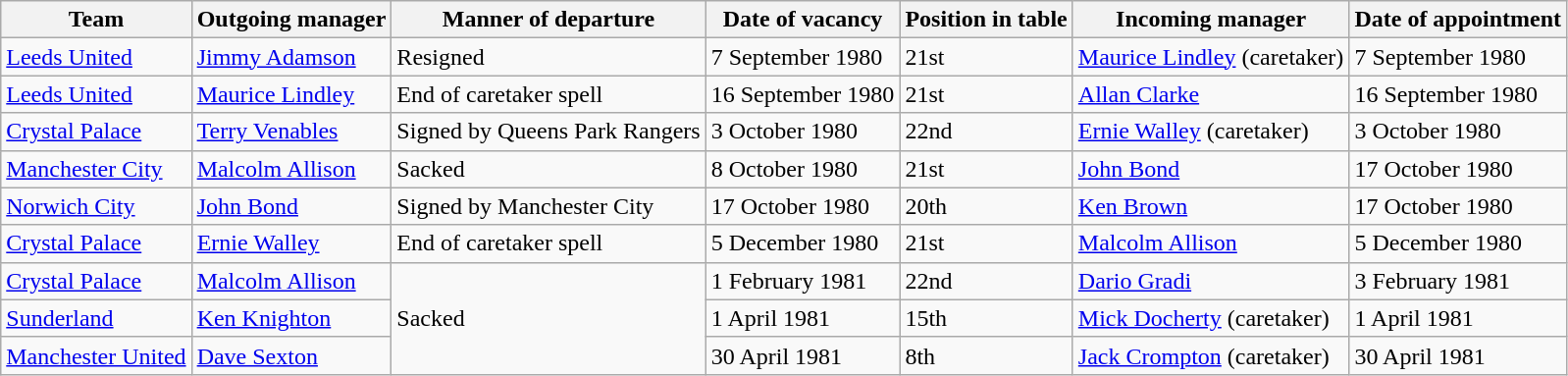<table class="wikitable">
<tr>
<th>Team</th>
<th>Outgoing manager</th>
<th>Manner of departure</th>
<th>Date of vacancy</th>
<th>Position in table</th>
<th>Incoming manager</th>
<th>Date of appointment</th>
</tr>
<tr>
<td><a href='#'>Leeds United</a></td>
<td> <a href='#'>Jimmy Adamson</a></td>
<td>Resigned</td>
<td>7 September 1980</td>
<td>21st</td>
<td> <a href='#'>Maurice Lindley</a> (caretaker)</td>
<td>7 September 1980</td>
</tr>
<tr>
<td><a href='#'>Leeds United</a></td>
<td> <a href='#'>Maurice Lindley</a></td>
<td>End of caretaker spell</td>
<td>16 September 1980</td>
<td>21st</td>
<td> <a href='#'>Allan Clarke</a></td>
<td>16 September 1980</td>
</tr>
<tr>
<td><a href='#'>Crystal Palace</a></td>
<td> <a href='#'>Terry Venables</a></td>
<td>Signed by Queens Park Rangers</td>
<td>3 October 1980</td>
<td>22nd</td>
<td> <a href='#'>Ernie Walley</a> (caretaker)</td>
<td>3 October 1980</td>
</tr>
<tr>
<td><a href='#'>Manchester City</a></td>
<td> <a href='#'>Malcolm Allison</a></td>
<td>Sacked</td>
<td>8 October 1980</td>
<td>21st</td>
<td> <a href='#'>John Bond</a></td>
<td>17 October 1980</td>
</tr>
<tr>
<td><a href='#'>Norwich City</a></td>
<td> <a href='#'>John Bond</a></td>
<td>Signed by Manchester City</td>
<td>17 October 1980</td>
<td>20th</td>
<td> <a href='#'>Ken Brown</a></td>
<td>17 October 1980</td>
</tr>
<tr>
<td><a href='#'>Crystal Palace</a></td>
<td> <a href='#'>Ernie Walley</a></td>
<td>End of caretaker spell</td>
<td>5 December 1980</td>
<td>21st</td>
<td> <a href='#'>Malcolm Allison</a></td>
<td>5 December 1980</td>
</tr>
<tr>
<td><a href='#'>Crystal Palace</a></td>
<td> <a href='#'>Malcolm Allison</a></td>
<td rowspan="3">Sacked</td>
<td>1 February 1981</td>
<td>22nd</td>
<td> <a href='#'>Dario Gradi</a></td>
<td>3 February 1981</td>
</tr>
<tr>
<td><a href='#'>Sunderland</a></td>
<td> <a href='#'>Ken Knighton</a></td>
<td>1 April 1981</td>
<td>15th</td>
<td> <a href='#'>Mick Docherty</a> (caretaker)</td>
<td>1 April 1981</td>
</tr>
<tr>
<td><a href='#'>Manchester United</a></td>
<td> <a href='#'>Dave Sexton</a></td>
<td>30 April 1981</td>
<td>8th</td>
<td> <a href='#'>Jack Crompton</a> (caretaker)</td>
<td>30 April 1981</td>
</tr>
</table>
